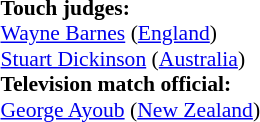<table width=100% style="font-size: 90%">
<tr>
<td><br><strong>Touch judges:</strong>
<br><a href='#'>Wayne Barnes</a> (<a href='#'>England</a>)
<br><a href='#'>Stuart Dickinson</a> (<a href='#'>Australia</a>)
<br><strong>Television match official:</strong>
<br><a href='#'>George Ayoub</a> (<a href='#'>New Zealand</a>)</td>
</tr>
</table>
